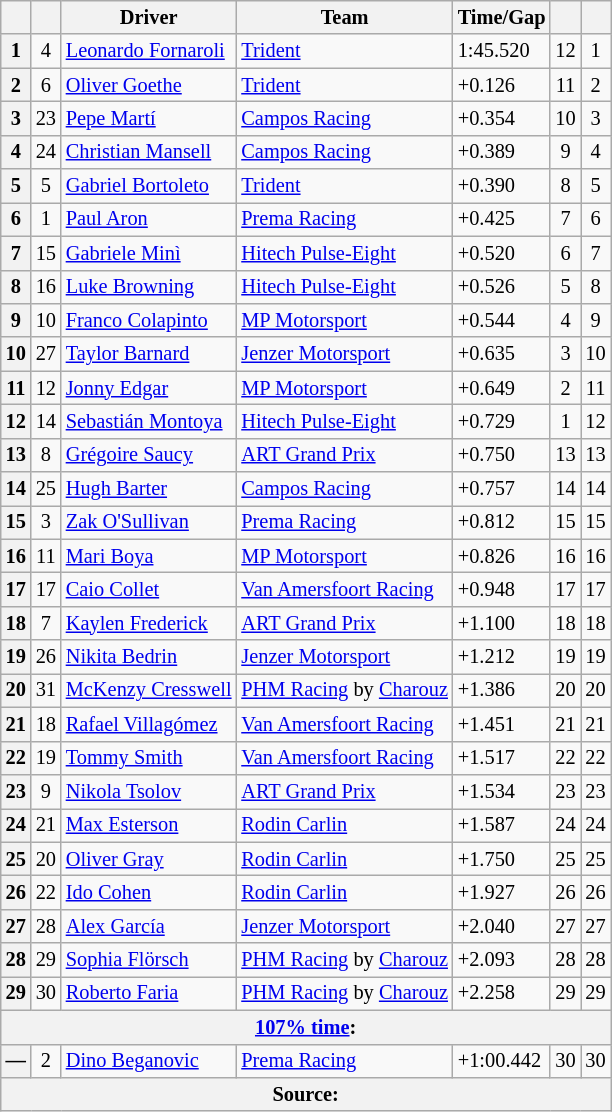<table class="wikitable" style="font-size:85%">
<tr>
<th></th>
<th></th>
<th>Driver</th>
<th>Team</th>
<th>Time/Gap</th>
<th></th>
<th></th>
</tr>
<tr>
<th>1</th>
<td align="center">4</td>
<td> <a href='#'>Leonardo Fornaroli</a></td>
<td><a href='#'>Trident</a></td>
<td>1:45.520</td>
<td align="center">12</td>
<td align="center">1</td>
</tr>
<tr>
<th>2</th>
<td align="center">6</td>
<td> <a href='#'>Oliver Goethe</a></td>
<td><a href='#'>Trident</a></td>
<td>+0.126</td>
<td align="center">11</td>
<td align="center">2</td>
</tr>
<tr>
<th>3</th>
<td align="center">23</td>
<td> <a href='#'>Pepe Martí</a></td>
<td><a href='#'>Campos Racing</a></td>
<td>+0.354</td>
<td align="center">10</td>
<td align="center">3</td>
</tr>
<tr>
<th>4</th>
<td align="center">24</td>
<td> <a href='#'>Christian Mansell</a></td>
<td><a href='#'>Campos Racing</a></td>
<td>+0.389</td>
<td align="center">9</td>
<td align="center">4</td>
</tr>
<tr>
<th>5</th>
<td align="center">5</td>
<td> <a href='#'>Gabriel Bortoleto</a></td>
<td><a href='#'>Trident</a></td>
<td>+0.390</td>
<td align="center">8</td>
<td align="center">5</td>
</tr>
<tr>
<th>6</th>
<td align="center">1</td>
<td> <a href='#'>Paul Aron</a></td>
<td><a href='#'>Prema Racing</a></td>
<td>+0.425</td>
<td align="center">7</td>
<td align="center">6</td>
</tr>
<tr>
<th>7</th>
<td align="center">15</td>
<td> <a href='#'>Gabriele Minì</a></td>
<td><a href='#'>Hitech Pulse-Eight</a></td>
<td>+0.520</td>
<td align="center">6</td>
<td align="center">7</td>
</tr>
<tr>
<th>8</th>
<td align="center">16</td>
<td> <a href='#'>Luke Browning</a></td>
<td><a href='#'>Hitech Pulse-Eight</a></td>
<td>+0.526</td>
<td align="center">5</td>
<td align="center">8</td>
</tr>
<tr>
<th>9</th>
<td align="center">10</td>
<td> <a href='#'>Franco Colapinto</a></td>
<td><a href='#'>MP Motorsport</a></td>
<td>+0.544</td>
<td align="center">4</td>
<td align="center">9</td>
</tr>
<tr>
<th>10</th>
<td align="center">27</td>
<td> <a href='#'>Taylor Barnard</a></td>
<td><a href='#'>Jenzer Motorsport</a></td>
<td>+0.635</td>
<td align="center">3</td>
<td align="center">10</td>
</tr>
<tr>
<th>11</th>
<td align="center">12</td>
<td> <a href='#'>Jonny Edgar</a></td>
<td><a href='#'>MP Motorsport</a></td>
<td>+0.649</td>
<td align="center">2</td>
<td align="center">11</td>
</tr>
<tr>
<th>12</th>
<td align="center">14</td>
<td> <a href='#'>Sebastián Montoya</a></td>
<td><a href='#'>Hitech Pulse-Eight</a></td>
<td>+0.729</td>
<td align="center">1</td>
<td align="center">12</td>
</tr>
<tr>
<th>13</th>
<td align="center">8</td>
<td> <a href='#'>Grégoire Saucy</a></td>
<td><a href='#'>ART Grand Prix</a></td>
<td>+0.750</td>
<td>13</td>
<td>13</td>
</tr>
<tr>
<th>14</th>
<td align="center">25</td>
<td> <a href='#'>Hugh Barter</a></td>
<td><a href='#'>Campos Racing</a></td>
<td>+0.757</td>
<td>14</td>
<td>14</td>
</tr>
<tr>
<th>15</th>
<td align="center">3</td>
<td> <a href='#'>Zak O'Sullivan</a></td>
<td><a href='#'>Prema Racing</a></td>
<td>+0.812</td>
<td>15</td>
<td>15</td>
</tr>
<tr>
<th>16</th>
<td align="center">11</td>
<td> <a href='#'>Mari Boya</a></td>
<td><a href='#'>MP Motorsport</a></td>
<td>+0.826</td>
<td>16</td>
<td>16</td>
</tr>
<tr>
<th>17</th>
<td align="center">17</td>
<td> <a href='#'>Caio Collet</a></td>
<td><a href='#'>Van Amersfoort Racing</a></td>
<td>+0.948</td>
<td>17</td>
<td>17</td>
</tr>
<tr>
<th>18</th>
<td align="center">7</td>
<td> <a href='#'>Kaylen Frederick</a></td>
<td><a href='#'>ART Grand Prix</a></td>
<td>+1.100</td>
<td>18</td>
<td>18</td>
</tr>
<tr>
<th>19</th>
<td align="center">26</td>
<td> <a href='#'>Nikita Bedrin</a></td>
<td><a href='#'>Jenzer Motorsport</a></td>
<td>+1.212</td>
<td>19</td>
<td>19</td>
</tr>
<tr>
<th>20</th>
<td align="center">31</td>
<td> <a href='#'>McKenzy Cresswell</a></td>
<td><a href='#'>PHM Racing</a> by <a href='#'>Charouz</a></td>
<td>+1.386</td>
<td>20</td>
<td>20</td>
</tr>
<tr>
<th>21</th>
<td align="center">18</td>
<td> <a href='#'>Rafael Villagómez</a></td>
<td><a href='#'>Van Amersfoort Racing</a></td>
<td>+1.451</td>
<td>21</td>
<td>21</td>
</tr>
<tr>
<th>22</th>
<td align="center">19</td>
<td> <a href='#'>Tommy Smith</a></td>
<td><a href='#'>Van Amersfoort Racing</a></td>
<td>+1.517</td>
<td>22</td>
<td>22</td>
</tr>
<tr>
<th>23</th>
<td align="center">9</td>
<td> <a href='#'>Nikola Tsolov</a></td>
<td><a href='#'>ART Grand Prix</a></td>
<td>+1.534</td>
<td>23</td>
<td>23</td>
</tr>
<tr>
<th>24</th>
<td align="center">21</td>
<td> <a href='#'>Max Esterson</a></td>
<td><a href='#'>Rodin Carlin</a></td>
<td>+1.587</td>
<td>24</td>
<td>24</td>
</tr>
<tr>
<th>25</th>
<td align="center">20</td>
<td> <a href='#'>Oliver Gray</a></td>
<td><a href='#'>Rodin Carlin</a></td>
<td>+1.750</td>
<td>25</td>
<td>25</td>
</tr>
<tr>
<th>26</th>
<td align="center">22</td>
<td> <a href='#'>Ido Cohen</a></td>
<td><a href='#'>Rodin Carlin</a></td>
<td>+1.927</td>
<td>26</td>
<td>26</td>
</tr>
<tr>
<th>27</th>
<td align="center">28</td>
<td> <a href='#'>Alex García</a></td>
<td><a href='#'>Jenzer Motorsport</a></td>
<td>+2.040</td>
<td>27</td>
<td>27</td>
</tr>
<tr>
<th>28</th>
<td align="center">29</td>
<td> <a href='#'>Sophia Flörsch</a></td>
<td><a href='#'>PHM Racing</a> by <a href='#'>Charouz</a></td>
<td>+2.093</td>
<td>28</td>
<td>28</td>
</tr>
<tr>
<th>29</th>
<td align="center">30</td>
<td> <a href='#'>Roberto Faria</a></td>
<td><a href='#'>PHM Racing</a> by <a href='#'>Charouz</a></td>
<td>+2.258</td>
<td>29</td>
<td>29</td>
</tr>
<tr>
<th colspan="7"><a href='#'>107% time</a>:</th>
</tr>
<tr>
<th>—</th>
<td align="center">2</td>
<td> <a href='#'>Dino Beganovic</a></td>
<td><a href='#'>Prema Racing</a></td>
<td>+1:00.442</td>
<td>30</td>
<td>30</td>
</tr>
<tr>
<th colspan="7">Source:</th>
</tr>
</table>
